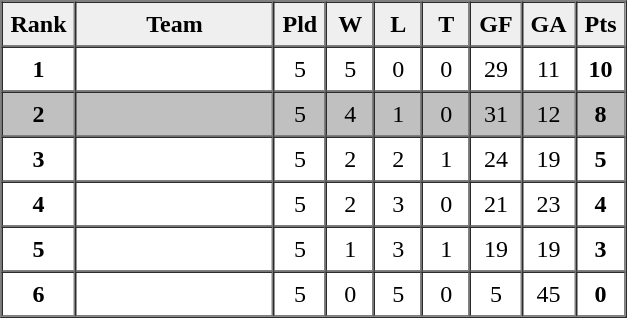<table border=1 cellpadding=5 cellspacing=0>
<tr>
<th bgcolor="#efefef" width="20">Rank</th>
<th bgcolor="#efefef" width="120">Team</th>
<th bgcolor="#efefef" width="20">Pld</th>
<th bgcolor="#efefef" width="20">W</th>
<th bgcolor="#efefef" width="20">L</th>
<th bgcolor="#efefef" width="20">T</th>
<th bgcolor="#efefef" width="20">GF</th>
<th bgcolor="#efefef" width="20">GA</th>
<th bgcolor="#efefef" width="20">Pts</th>
</tr>
<tr align=center>
<td><strong>1</strong></td>
<td align=left></td>
<td>5</td>
<td>5</td>
<td>0</td>
<td>0</td>
<td>29</td>
<td>11</td>
<td><strong>10</strong></td>
</tr>
<tr align=center bgcolor="silver">
<td><strong>2</strong></td>
<td align=left> </td>
<td>5</td>
<td>4</td>
<td>1</td>
<td>0</td>
<td>31</td>
<td>12</td>
<td><strong>8</strong></td>
</tr>
<tr align=center>
<td><strong>3</strong></td>
<td align=left></td>
<td>5</td>
<td>2</td>
<td>2</td>
<td>1</td>
<td>24</td>
<td>19</td>
<td><strong>5</strong></td>
</tr>
<tr align=center>
<td><strong>4</strong></td>
<td align=left></td>
<td>5</td>
<td>2</td>
<td>3</td>
<td>0</td>
<td>21</td>
<td>23</td>
<td><strong>4</strong></td>
</tr>
<tr align=center>
<td><strong>5</strong></td>
<td align=left></td>
<td>5</td>
<td>1</td>
<td>3</td>
<td>1</td>
<td>19</td>
<td>19</td>
<td><strong>3</strong></td>
</tr>
<tr align=center>
<td><strong>6</strong></td>
<td align=left></td>
<td>5</td>
<td>0</td>
<td>5</td>
<td>0</td>
<td>5</td>
<td>45</td>
<td><strong>0</strong></td>
</tr>
</table>
